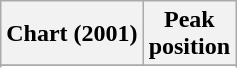<table class="wikitable sortable plainrowheaders" style="text-align:center">
<tr>
<th>Chart (2001)</th>
<th>Peak<br>position</th>
</tr>
<tr>
</tr>
<tr>
</tr>
<tr>
</tr>
</table>
